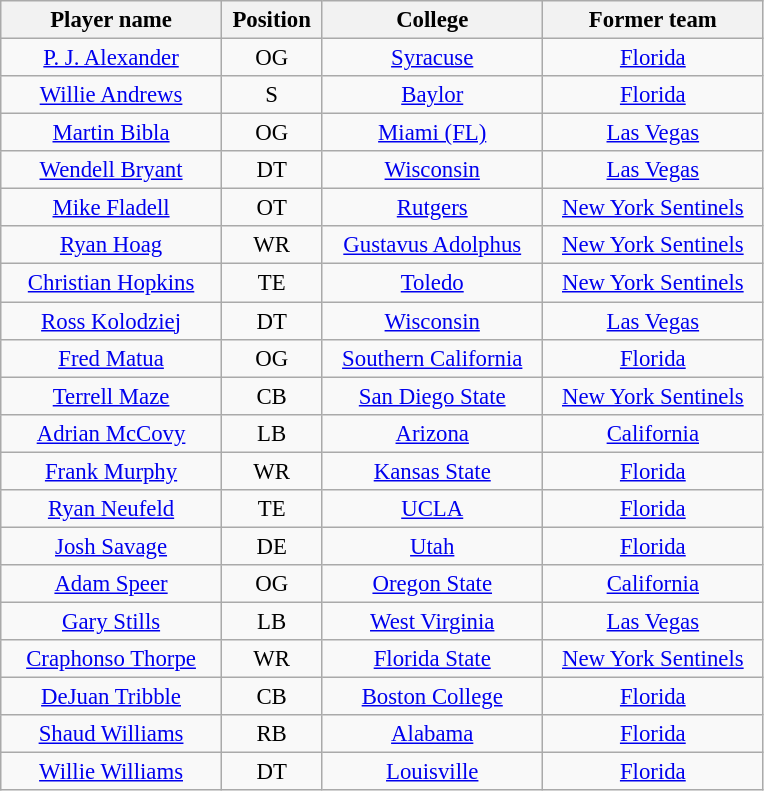<table class="wikitable" style="font-size: 95%;">
<tr>
<th width="140">Player name</th>
<th width="60">Position</th>
<th width="140">College</th>
<th width="140">Former team</th>
</tr>
<tr align="center">
<td><a href='#'>P. J. Alexander</a></td>
<td>OG</td>
<td><a href='#'>Syracuse</a></td>
<td><a href='#'>Florida</a></td>
</tr>
<tr align="center">
<td><a href='#'>Willie Andrews</a></td>
<td>S</td>
<td><a href='#'>Baylor</a></td>
<td><a href='#'>Florida</a></td>
</tr>
<tr align="center">
<td><a href='#'>Martin Bibla</a></td>
<td>OG</td>
<td><a href='#'>Miami (FL)</a></td>
<td><a href='#'>Las Vegas</a></td>
</tr>
<tr align="center">
<td><a href='#'>Wendell Bryant</a></td>
<td>DT</td>
<td><a href='#'>Wisconsin</a></td>
<td><a href='#'>Las Vegas</a></td>
</tr>
<tr align="center">
<td><a href='#'>Mike Fladell</a></td>
<td>OT</td>
<td><a href='#'>Rutgers</a></td>
<td><a href='#'>New York Sentinels</a></td>
</tr>
<tr align="center">
<td><a href='#'>Ryan Hoag</a></td>
<td>WR</td>
<td><a href='#'>Gustavus Adolphus</a></td>
<td><a href='#'>New York Sentinels</a></td>
</tr>
<tr align="center">
<td><a href='#'>Christian Hopkins</a></td>
<td>TE</td>
<td><a href='#'>Toledo</a></td>
<td><a href='#'>New York Sentinels</a></td>
</tr>
<tr align="center">
<td><a href='#'>Ross Kolodziej</a></td>
<td>DT</td>
<td><a href='#'>Wisconsin</a></td>
<td><a href='#'>Las Vegas</a></td>
</tr>
<tr align="center">
<td><a href='#'>Fred Matua</a></td>
<td>OG</td>
<td><a href='#'>Southern California</a></td>
<td><a href='#'>Florida</a></td>
</tr>
<tr align="center">
<td><a href='#'>Terrell Maze</a></td>
<td>CB</td>
<td><a href='#'>San Diego State</a></td>
<td><a href='#'>New York Sentinels</a></td>
</tr>
<tr align="center">
<td><a href='#'>Adrian McCovy</a></td>
<td>LB</td>
<td><a href='#'>Arizona</a></td>
<td><a href='#'>California</a></td>
</tr>
<tr align="center">
<td><a href='#'>Frank Murphy</a></td>
<td>WR</td>
<td><a href='#'>Kansas State</a></td>
<td><a href='#'>Florida</a></td>
</tr>
<tr align="center">
<td><a href='#'>Ryan Neufeld</a></td>
<td>TE</td>
<td><a href='#'>UCLA</a></td>
<td><a href='#'>Florida</a></td>
</tr>
<tr align="center">
<td><a href='#'>Josh Savage</a></td>
<td>DE</td>
<td><a href='#'>Utah</a></td>
<td><a href='#'>Florida</a></td>
</tr>
<tr align="center">
<td><a href='#'>Adam Speer</a></td>
<td>OG</td>
<td><a href='#'>Oregon State</a></td>
<td><a href='#'>California</a></td>
</tr>
<tr align="center">
<td><a href='#'>Gary Stills</a></td>
<td>LB</td>
<td><a href='#'>West Virginia</a></td>
<td><a href='#'>Las Vegas</a></td>
</tr>
<tr align="center">
<td><a href='#'>Craphonso Thorpe</a></td>
<td>WR</td>
<td><a href='#'>Florida State</a></td>
<td><a href='#'>New York Sentinels</a></td>
</tr>
<tr align="center">
<td><a href='#'>DeJuan Tribble</a></td>
<td>CB</td>
<td><a href='#'>Boston College</a></td>
<td><a href='#'>Florida</a></td>
</tr>
<tr align="center">
<td><a href='#'>Shaud Williams</a></td>
<td>RB</td>
<td><a href='#'>Alabama</a></td>
<td><a href='#'>Florida</a></td>
</tr>
<tr align="center">
<td><a href='#'>Willie Williams</a></td>
<td>DT</td>
<td><a href='#'>Louisville</a></td>
<td><a href='#'>Florida</a></td>
</tr>
</table>
